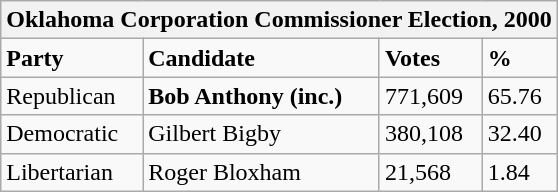<table class="wikitable">
<tr>
<th colspan="4">Oklahoma Corporation Commissioner Election, 2000</th>
</tr>
<tr>
<td><strong>Party</strong></td>
<td><strong>Candidate</strong></td>
<td><strong>Votes</strong></td>
<td><strong>%</strong></td>
</tr>
<tr>
<td>Republican</td>
<td><strong>Bob Anthony (inc.)</strong></td>
<td>771,609</td>
<td>65.76</td>
</tr>
<tr>
<td>Democratic</td>
<td>Gilbert Bigby</td>
<td>380,108</td>
<td>32.40</td>
</tr>
<tr>
<td>Libertarian</td>
<td>Roger Bloxham</td>
<td>21,568</td>
<td>1.84</td>
</tr>
</table>
